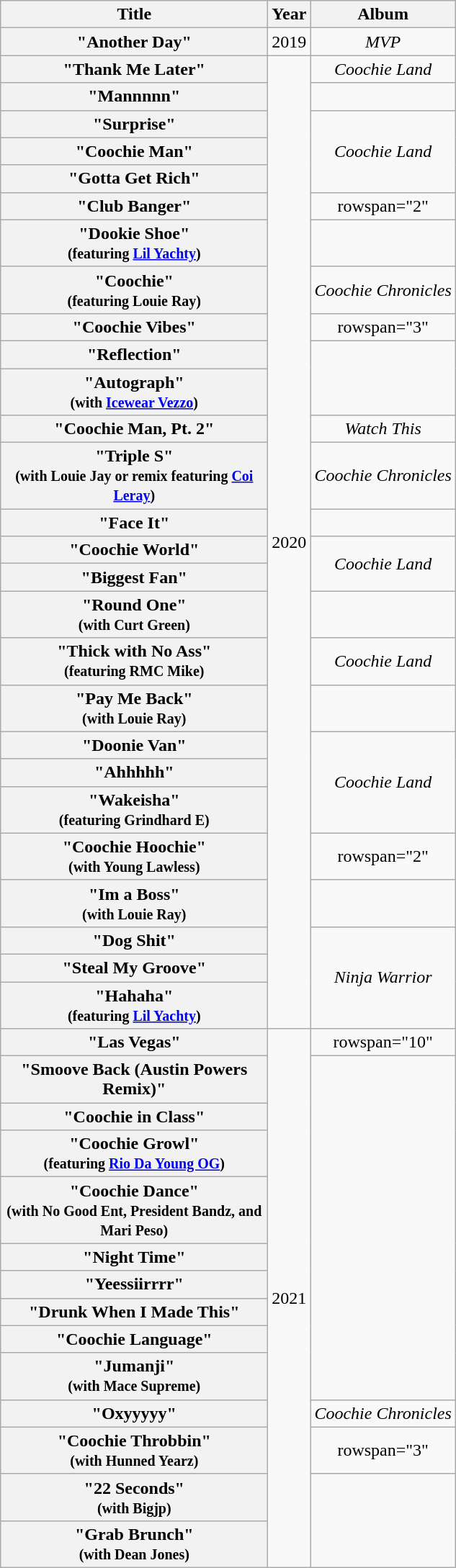<table class="wikitable plainrowheaders" style="text-align:center;">
<tr>
<th scope="col" style="width:15em;">Title</th>
<th scope="col">Year</th>
<th scope="col">Album</th>
</tr>
<tr>
<th scope="row">"Another Day"</th>
<td>2019</td>
<td><em>MVP</em></td>
</tr>
<tr>
<th scope="row">"Thank Me Later"</th>
<td rowspan="27">2020</td>
<td><em>Coochie Land</em></td>
</tr>
<tr>
<th scope="row">"Mannnnn"</th>
<td></td>
</tr>
<tr>
<th scope="row">"Surprise"</th>
<td rowspan="3"><em>Coochie Land</em></td>
</tr>
<tr>
<th scope="row">"Coochie Man"</th>
</tr>
<tr>
<th scope="row">"Gotta Get Rich"</th>
</tr>
<tr>
<th scope="row">"Club Banger"</th>
<td>rowspan="2" </td>
</tr>
<tr>
<th scope="row">"Dookie Shoe"<br><small>(featuring <a href='#'>Lil Yachty</a>)</small></th>
</tr>
<tr>
<th scope="row">"Coochie"<br><small>(featuring Louie Ray)</small></th>
<td><em>Coochie Chronicles</em></td>
</tr>
<tr>
<th scope="row">"Coochie Vibes"</th>
<td>rowspan="3" </td>
</tr>
<tr>
<th scope="row">"Reflection"</th>
</tr>
<tr>
<th scope="row">"Autograph"<br><small>(with <a href='#'>Icewear Vezzo</a>)</small></th>
</tr>
<tr>
<th scope="row">"Coochie Man, Pt. 2"</th>
<td><em>Watch This</em></td>
</tr>
<tr>
<th scope="row">"Triple S"<br><small>(with Louie Jay or remix featuring <a href='#'>Coi Leray</a>)</small></th>
<td><em>Coochie Chronicles</em></td>
</tr>
<tr>
<th scope="row">"Face It"</th>
<td></td>
</tr>
<tr>
<th scope="row">"Coochie World"</th>
<td rowspan="2"><em>Coochie Land</em></td>
</tr>
<tr>
<th scope="row">"Biggest Fan"</th>
</tr>
<tr>
<th scope="row">"Round One"<br><small>(with Curt Green)</small></th>
<td></td>
</tr>
<tr>
<th scope="row">"Thick with No Ass"<br><small>(featuring RMC Mike)</small></th>
<td><em>Coochie Land</em></td>
</tr>
<tr>
<th scope="row">"Pay Me Back"<br><small>(with Louie Ray)</small></th>
<td></td>
</tr>
<tr>
<th scope="row">"Doonie Van"</th>
<td rowspan="3"><em>Coochie Land</em></td>
</tr>
<tr>
<th scope="row">"Ahhhhh"</th>
</tr>
<tr>
<th scope="row">"Wakeisha"<br><small>(featuring Grindhard E)</small></th>
</tr>
<tr>
<th scope="row">"Coochie Hoochie"<br><small>(with Young Lawless)</small></th>
<td>rowspan="2" </td>
</tr>
<tr>
<th scope="row">"Im a Boss"<br><small>(with Louie Ray)</small></th>
</tr>
<tr>
<th scope="row">"Dog Shit"</th>
<td rowspan="3"><em>Ninja Warrior</em></td>
</tr>
<tr>
<th scope="row">"Steal My Groove"</th>
</tr>
<tr>
<th scope="row">"Hahaha"<br><small>(featuring <a href='#'>Lil Yachty</a>)</small></th>
</tr>
<tr>
<th scope="row">"Las Vegas"</th>
<td rowspan="15">2021</td>
<td>rowspan="10" </td>
</tr>
<tr>
<th scope="row">"Smoove Back (Austin Powers Remix)"</th>
</tr>
<tr>
<th scope="row">"Coochie in Class"</th>
</tr>
<tr>
<th scope="row">"Coochie Growl"<br><small>(featuring <a href='#'>Rio Da Young OG</a>)</small></th>
</tr>
<tr>
<th scope="row">"Coochie Dance"<br><small>(with No Good Ent, President Bandz, and Mari Peso)</small></th>
</tr>
<tr>
<th scope="row">"Night Time"</th>
</tr>
<tr>
<th scope="row">"Yeessiirrrr"</th>
</tr>
<tr>
<th scope="row">"Drunk When I Made This"</th>
</tr>
<tr>
<th scope="row">"Coochie Language"</th>
</tr>
<tr>
<th scope="row">"Jumanji"<br><small>(with Mace Supreme)</small></th>
</tr>
<tr>
<th scope="row">"Oxyyyyy"</th>
<td><em>Coochie Chronicles</em></td>
</tr>
<tr>
<th scope="row">"Coochie Throbbin"<br><small>(with Hunned Yearz)</small></th>
<td>rowspan="3" </td>
</tr>
<tr>
<th scope="row">"22 Seconds"<br><small>(with Bigjp)</small></th>
</tr>
<tr>
<th scope="row">"Grab Brunch"<br><small>(with Dean Jones)</small></th>
</tr>
</table>
